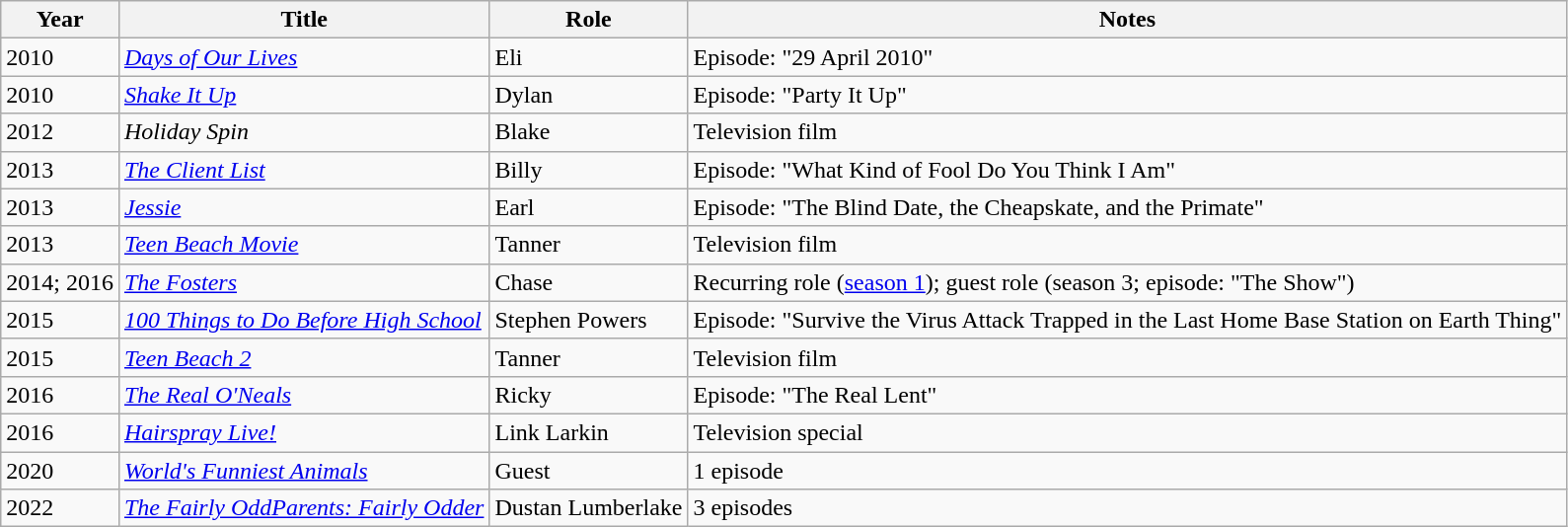<table class="wikitable sortable">
<tr>
<th>Year</th>
<th>Title</th>
<th>Role</th>
<th>Notes</th>
</tr>
<tr>
<td>2010</td>
<td><em><a href='#'>Days of Our Lives</a></em></td>
<td>Eli</td>
<td>Episode: "29 April 2010"</td>
</tr>
<tr>
<td>2010</td>
<td><em><a href='#'>Shake It Up</a></em></td>
<td>Dylan</td>
<td>Episode: "Party It Up"</td>
</tr>
<tr>
<td>2012</td>
<td><em>Holiday Spin</em></td>
<td>Blake</td>
<td>Television film</td>
</tr>
<tr>
<td>2013</td>
<td><em><a href='#'>The Client List</a></em></td>
<td>Billy</td>
<td>Episode: "What Kind of Fool Do You Think I Am"</td>
</tr>
<tr>
<td>2013</td>
<td><em><a href='#'>Jessie</a></em></td>
<td>Earl</td>
<td>Episode: "The Blind Date, the Cheapskate, and the Primate"</td>
</tr>
<tr>
<td>2013</td>
<td><em><a href='#'>Teen Beach Movie</a></em></td>
<td>Tanner</td>
<td>Television film</td>
</tr>
<tr>
<td>2014; 2016</td>
<td><em><a href='#'>The Fosters</a></em></td>
<td>Chase</td>
<td>Recurring role (<a href='#'>season 1</a>); guest role (season 3; episode: "The Show")</td>
</tr>
<tr>
<td>2015</td>
<td><em><a href='#'>100 Things to Do Before High School</a></em></td>
<td>Stephen Powers</td>
<td>Episode: "Survive the Virus Attack Trapped in the Last Home Base Station on Earth Thing"</td>
</tr>
<tr>
<td>2015</td>
<td><em><a href='#'>Teen Beach 2</a></em></td>
<td>Tanner</td>
<td>Television film</td>
</tr>
<tr>
<td>2016</td>
<td><em><a href='#'>The Real O'Neals</a></em></td>
<td>Ricky</td>
<td>Episode: "The Real Lent"</td>
</tr>
<tr>
<td>2016</td>
<td><em><a href='#'>Hairspray Live!</a></em></td>
<td>Link Larkin</td>
<td>Television special</td>
</tr>
<tr>
<td>2020</td>
<td><em><a href='#'>World's Funniest Animals</a></em></td>
<td>Guest</td>
<td>1 episode</td>
</tr>
<tr>
<td>2022</td>
<td><em><a href='#'>The Fairly OddParents: Fairly Odder</a></em></td>
<td>Dustan Lumberlake</td>
<td>3 episodes</td>
</tr>
</table>
